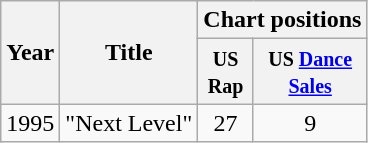<table class="wikitable">
<tr>
<th rowspan="2">Year</th>
<th rowspan="2">Title</th>
<th colspan="2">Chart positions</th>
</tr>
<tr>
<th><small>US<br>Rap</small></th>
<th><small>US <a href='#'>Dance<br>Sales</a></small></th>
</tr>
<tr>
<td>1995</td>
<td>"Next Level"</td>
<td align=center>27</td>
<td align=center>9</td>
</tr>
</table>
